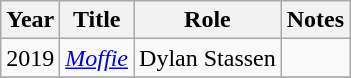<table class="wikitable unsortable">
<tr>
<th>Year</th>
<th>Title</th>
<th>Role</th>
<th>Notes</th>
</tr>
<tr>
<td>2019</td>
<td><em><a href='#'>Moffie</a></em></td>
<td>Dylan Stassen</td>
<td></td>
</tr>
<tr>
</tr>
</table>
